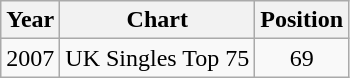<table class="wikitable">
<tr>
<th>Year</th>
<th>Chart</th>
<th>Position</th>
</tr>
<tr>
<td>2007</td>
<td>UK Singles Top 75</td>
<td align="center">69</td>
</tr>
</table>
